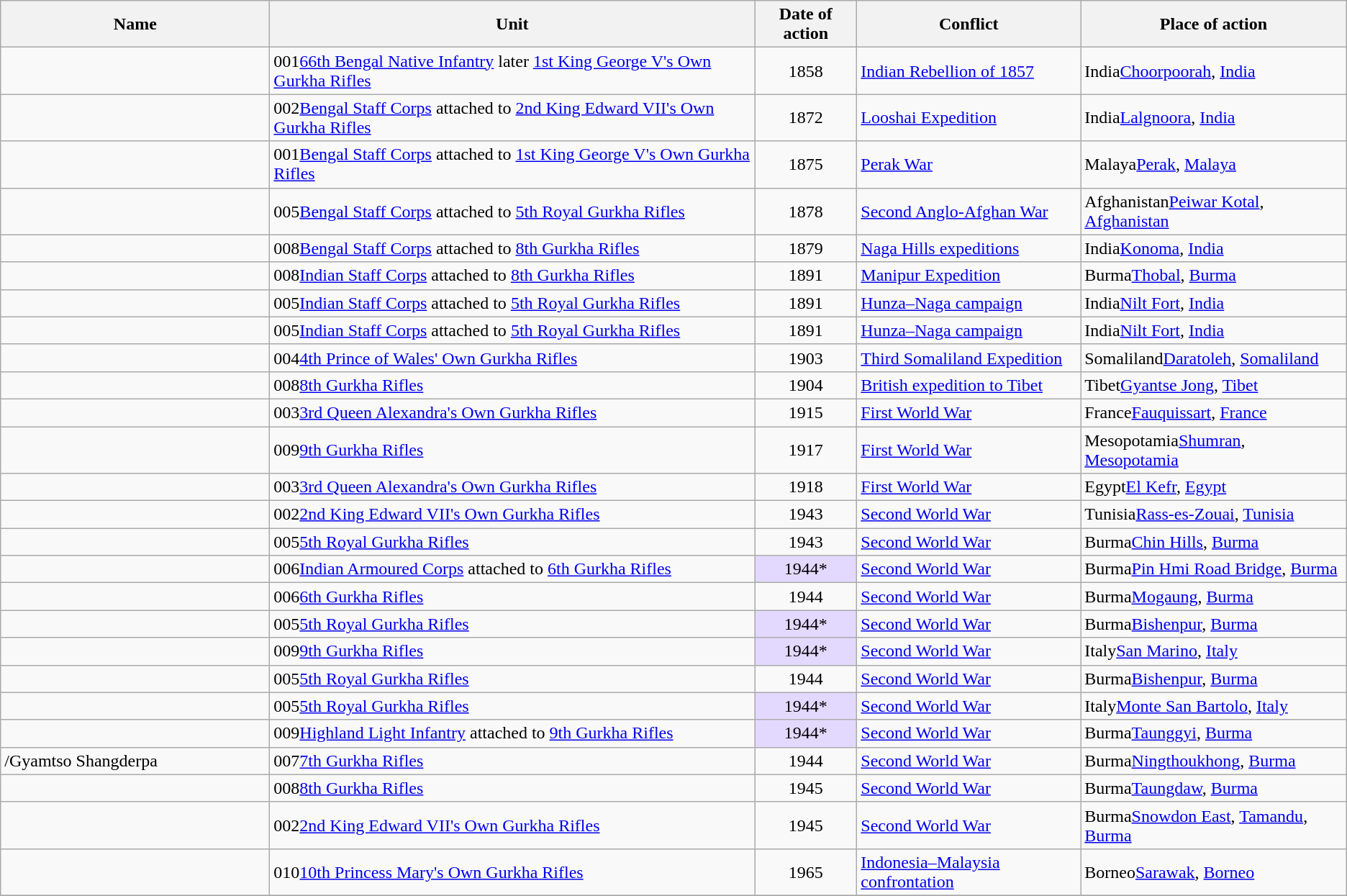<table class="wikitable sortable">
<tr>
<th width=20%>Name</th>
<th>Unit</th>
<th>Date of action</th>
<th>Conflict</th>
<th>Place of action</th>
</tr>
<tr>
<td></td>
<td><span>001</span><a href='#'>66th Bengal Native Infantry</a> later <a href='#'>1st King George V's Own Gurkha Rifles</a></td>
<td align="center">1858</td>
<td><a href='#'>Indian Rebellion of 1857</a></td>
<td><span>India</span><a href='#'>Choorpoorah</a>, <a href='#'>India</a></td>
</tr>
<tr>
<td></td>
<td><span>002</span><a href='#'>Bengal Staff Corps</a> attached to <a href='#'>2nd King Edward VII's Own Gurkha Rifles</a></td>
<td align="center">1872</td>
<td><a href='#'>Looshai Expedition</a></td>
<td><span>India</span><a href='#'>Lalgnoora</a>, <a href='#'>India</a></td>
</tr>
<tr>
<td></td>
<td><span>001</span><a href='#'>Bengal Staff Corps</a> attached to <a href='#'>1st King George V's Own Gurkha Rifles</a></td>
<td align="center">1875</td>
<td><a href='#'>Perak War</a></td>
<td><span>Malaya</span><a href='#'>Perak</a>, <a href='#'>Malaya</a></td>
</tr>
<tr>
<td></td>
<td><span>005</span><a href='#'>Bengal Staff Corps</a> attached to <a href='#'>5th Royal Gurkha Rifles</a></td>
<td align="center">1878</td>
<td><a href='#'>Second Anglo-Afghan War</a></td>
<td><span>Afghanistan</span><a href='#'>Peiwar Kotal</a>, <a href='#'>Afghanistan</a></td>
</tr>
<tr>
<td></td>
<td><span>008</span><a href='#'>Bengal Staff Corps</a> attached to <a href='#'>8th Gurkha Rifles</a></td>
<td align="center">1879</td>
<td><a href='#'>Naga Hills expeditions</a></td>
<td><span>India</span><a href='#'>Konoma</a>, <a href='#'>India</a></td>
</tr>
<tr>
<td></td>
<td><span>008</span><a href='#'>Indian Staff Corps</a> attached to <a href='#'>8th Gurkha Rifles</a></td>
<td align="center">1891</td>
<td><a href='#'>Manipur Expedition</a></td>
<td><span>Burma</span><a href='#'>Thobal</a>, <a href='#'>Burma</a></td>
</tr>
<tr>
<td></td>
<td><span>005</span><a href='#'>Indian Staff Corps</a> attached to <a href='#'>5th Royal Gurkha Rifles</a></td>
<td align="center">1891</td>
<td><a href='#'>Hunza–Naga campaign</a></td>
<td><span>India</span><a href='#'>Nilt Fort</a>, <a href='#'>India</a></td>
</tr>
<tr>
<td></td>
<td><span>005</span><a href='#'>Indian Staff Corps</a> attached to <a href='#'>5th Royal Gurkha Rifles</a></td>
<td align="center">1891</td>
<td><a href='#'>Hunza–Naga campaign</a></td>
<td><span>India</span><a href='#'>Nilt Fort</a>, <a href='#'>India</a></td>
</tr>
<tr>
<td></td>
<td><span>004</span><a href='#'>4th Prince of Wales' Own Gurkha Rifles</a></td>
<td align="center">1903</td>
<td><a href='#'>Third Somaliland Expedition</a></td>
<td><span>Somaliland</span><a href='#'>Daratoleh</a>, <a href='#'>Somaliland</a></td>
</tr>
<tr>
<td></td>
<td><span>008</span><a href='#'>8th Gurkha Rifles</a></td>
<td align="center">1904</td>
<td><a href='#'>British expedition to Tibet</a></td>
<td><span>Tibet</span><a href='#'>Gyantse Jong</a>, <a href='#'>Tibet</a></td>
</tr>
<tr>
<td></td>
<td><span>003</span><a href='#'>3rd Queen Alexandra's Own Gurkha Rifles</a></td>
<td align="center">1915</td>
<td><a href='#'>First World War</a></td>
<td><span>France</span><a href='#'>Fauquissart</a>, <a href='#'>France</a></td>
</tr>
<tr>
<td></td>
<td><span>009</span><a href='#'>9th Gurkha Rifles</a></td>
<td align="center">1917</td>
<td><a href='#'>First World War</a></td>
<td><span>Mesopotamia</span><a href='#'>Shumran</a>, <a href='#'>Mesopotamia</a></td>
</tr>
<tr>
<td></td>
<td><span>003</span><a href='#'>3rd Queen Alexandra's Own Gurkha Rifles</a></td>
<td align="center">1918</td>
<td><a href='#'>First World War</a></td>
<td><span>Egypt</span><a href='#'>El Kefr</a>, <a href='#'>Egypt</a></td>
</tr>
<tr>
<td></td>
<td><span>002</span><a href='#'>2nd King Edward VII's Own Gurkha Rifles</a></td>
<td align="center">1943</td>
<td><a href='#'>Second World War</a></td>
<td><span>Tunisia</span><a href='#'>Rass-es-Zouai</a>, <a href='#'>Tunisia</a></td>
</tr>
<tr>
<td></td>
<td><span>005</span><a href='#'>5th Royal Gurkha Rifles</a></td>
<td align="center">1943</td>
<td><a href='#'>Second World War</a></td>
<td><span>Burma</span><a href='#'>Chin Hills</a>, <a href='#'>Burma</a></td>
</tr>
<tr>
<td></td>
<td><span>006</span><a href='#'>Indian Armoured Corps</a> attached to <a href='#'>6th Gurkha Rifles</a></td>
<td style="background:#e3d9ff;" align="center">1944*</td>
<td><a href='#'>Second World War</a></td>
<td><span>Burma</span><a href='#'>Pin Hmi Road Bridge</a>, <a href='#'>Burma</a></td>
</tr>
<tr>
<td></td>
<td><span>006</span><a href='#'>6th Gurkha Rifles</a></td>
<td align="center">1944</td>
<td><a href='#'>Second World War</a></td>
<td><span>Burma</span><a href='#'>Mogaung</a>, <a href='#'>Burma</a></td>
</tr>
<tr>
<td></td>
<td><span>005</span><a href='#'>5th Royal Gurkha Rifles</a></td>
<td style="background:#e3d9ff;" align="center">1944*</td>
<td><a href='#'>Second World War</a></td>
<td><span>Burma</span><a href='#'>Bishenpur</a>, <a href='#'>Burma</a></td>
</tr>
<tr>
<td></td>
<td><span>009</span><a href='#'>9th Gurkha Rifles</a></td>
<td style="background:#e3d9ff;" align="center">1944*</td>
<td><a href='#'>Second World War</a></td>
<td><span>Italy</span><a href='#'>San Marino</a>, <a href='#'>Italy</a></td>
</tr>
<tr>
<td></td>
<td><span>005</span><a href='#'>5th Royal Gurkha Rifles</a></td>
<td align="center">1944</td>
<td><a href='#'>Second World War</a></td>
<td><span>Burma</span><a href='#'>Bishenpur</a>, <a href='#'>Burma</a></td>
</tr>
<tr>
<td></td>
<td><span>005</span><a href='#'>5th Royal Gurkha Rifles</a></td>
<td style="background:#e3d9ff;" align="center">1944*</td>
<td><a href='#'>Second World War</a></td>
<td><span>Italy</span><a href='#'>Monte San Bartolo</a>, <a href='#'>Italy</a></td>
</tr>
<tr>
<td></td>
<td><span>009</span><a href='#'>Highland Light Infantry</a> attached to <a href='#'>9th Gurkha Rifles</a></td>
<td style="background:#e3d9ff;" align="center">1944*</td>
<td><a href='#'>Second World War</a></td>
<td><span>Burma</span><a href='#'>Taunggyi</a>, <a href='#'>Burma</a></td>
</tr>
<tr>
<td>/Gyamtso Shangderpa</td>
<td><span>007</span><a href='#'>7th Gurkha Rifles</a></td>
<td align="center">1944</td>
<td><a href='#'>Second World War</a></td>
<td><span>Burma</span><a href='#'>Ningthoukhong</a>, <a href='#'>Burma</a></td>
</tr>
<tr>
<td></td>
<td><span>008</span><a href='#'>8th Gurkha Rifles</a></td>
<td align="center">1945</td>
<td><a href='#'>Second World War</a></td>
<td><span>Burma</span><a href='#'>Taungdaw</a>, <a href='#'>Burma</a></td>
</tr>
<tr>
<td></td>
<td><span>002</span><a href='#'>2nd King Edward VII's Own Gurkha Rifles</a></td>
<td align="center">1945</td>
<td><a href='#'>Second World War</a></td>
<td><span>Burma</span><a href='#'>Snowdon East</a>, <a href='#'>Tamandu</a>, <a href='#'>Burma</a></td>
</tr>
<tr>
<td></td>
<td><span>010</span><a href='#'>10th Princess Mary's Own Gurkha Rifles</a></td>
<td align="center">1965</td>
<td><a href='#'>Indonesia–Malaysia confrontation</a></td>
<td><span>Borneo</span><a href='#'>Sarawak</a>, <a href='#'>Borneo</a></td>
</tr>
<tr>
</tr>
</table>
